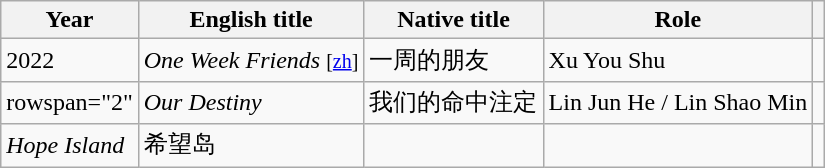<table class="wikitable">
<tr>
<th width="10">Year</th>
<th>English title</th>
<th>Native title</th>
<th>Role</th>
<th></th>
</tr>
<tr>
<td>2022</td>
<td><em>One Week Friends</em> <small>[</small><small><a href='#'>zh</a></small><small>]</small></td>
<td>一周的朋友</td>
<td>Xu You Shu</td>
<td></td>
</tr>
<tr>
<td>rowspan="2" </td>
<td><em>Our Destiny</em></td>
<td>我们的命中注定</td>
<td>Lin Jun He / Lin Shao Min</td>
<td></td>
</tr>
<tr>
<td><em>Hope Island</em></td>
<td>希望岛</td>
<td></td>
<td></td>
</tr>
</table>
